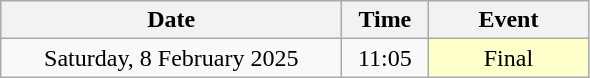<table class = "wikitable" style="text-align:center;">
<tr>
<th width=220>Date</th>
<th width=50>Time</th>
<th width=100>Event</th>
</tr>
<tr>
<td>Saturday, 8 February 2025</td>
<td>11:05</td>
<td bgcolor=ffffcc>Final</td>
</tr>
</table>
